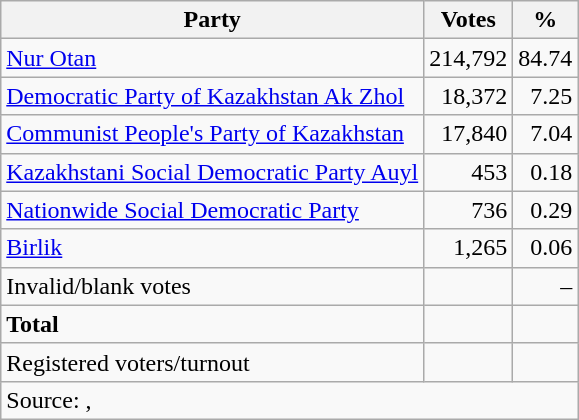<table class=wikitable style=text-align:right>
<tr>
<th>Party</th>
<th>Votes</th>
<th>%</th>
</tr>
<tr>
<td align=left><a href='#'>Nur Otan</a></td>
<td>214,792</td>
<td>84.74</td>
</tr>
<tr>
<td align=left><a href='#'>Democratic Party of Kazakhstan Ak Zhol</a></td>
<td>18,372</td>
<td>7.25</td>
</tr>
<tr>
<td align=left><a href='#'>Communist People's Party of Kazakhstan</a></td>
<td>17,840</td>
<td>7.04</td>
</tr>
<tr>
<td align=left><a href='#'>Kazakhstani Social Democratic Party Auyl</a></td>
<td>453</td>
<td>0.18</td>
</tr>
<tr>
<td align=left><a href='#'>Nationwide Social Democratic Party</a></td>
<td>736</td>
<td>0.29</td>
</tr>
<tr>
<td align=left><a href='#'>Birlik</a></td>
<td>1,265</td>
<td>0.06</td>
</tr>
<tr>
<td align=left>Invalid/blank votes</td>
<td></td>
<td>–</td>
</tr>
<tr>
<td align=left><strong>Total</strong></td>
<td></td>
<td></td>
</tr>
<tr>
<td align=left>Registered voters/turnout</td>
<td></td>
<td></td>
</tr>
<tr>
<td style="text-align:left;" colspan="5">Source: , </td>
</tr>
</table>
